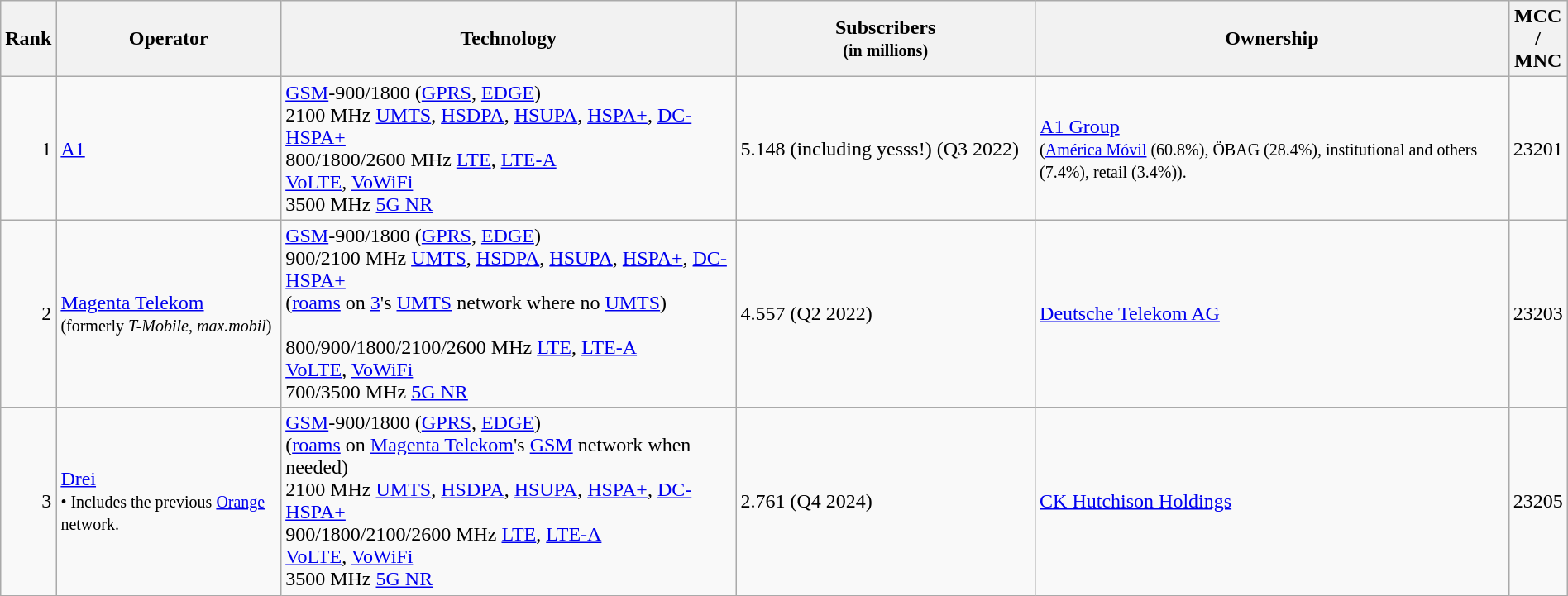<table class="wikitable" style="width:100%;">
<tr>
<th style="width:3%;">Rank</th>
<th style="width:15%;">Operator</th>
<th style="width:30%;">Technology</th>
<th style="width:20%;">Subscribers<br><small>(in millions)</small></th>
<th style="width:32%;">Ownership</th>
<th>MCC / MNC</th>
</tr>
<tr>
<td align=right>1</td>
<td><a href='#'>A1</a></td>
<td><a href='#'>GSM</a>-900/1800 (<a href='#'>GPRS</a>, <a href='#'>EDGE</a>)<br> 2100 MHz <a href='#'>UMTS</a>, <a href='#'>HSDPA</a>, <a href='#'>HSUPA</a>, <a href='#'>HSPA+</a>, <a href='#'>DC-HSPA+</a><br> 800/1800/2600 MHz <a href='#'>LTE</a>, <a href='#'>LTE-A</a><br><a href='#'>VoLTE</a>, <a href='#'>VoWiFi</a><br> 3500 MHz <a href='#'>5G NR</a></td>
<td>5.148 (including yesss!) (Q3 2022)</td>
<td><a href='#'>A1 Group</a> <br><small>(<a href='#'>América Móvil</a> (60.8%), ÖBAG (28.4%), institutional and others (7.4%), retail (3.4%)).</small></td>
<td>23201</td>
</tr>
<tr>
<td align=right>2</td>
<td><a href='#'>Magenta Telekom</a> <br> <small>(formerly <em>T-Mobile</em>, <em>max.mobil</em>)</small></td>
<td><a href='#'>GSM</a>-900/1800 (<a href='#'>GPRS</a>, <a href='#'>EDGE</a>)<br> 900/2100 MHz <a href='#'>UMTS</a>, <a href='#'>HSDPA</a>, <a href='#'>HSUPA</a>, <a href='#'>HSPA+</a>, <a href='#'>DC-HSPA+</a><br>(<a href='#'>roams</a> on <a href='#'>3</a>'s <a href='#'>UMTS</a> network where no <a href='#'>UMTS</a>)<br><br> 800/900/1800/2100/2600 MHz <a href='#'>LTE</a>, <a href='#'>LTE-A</a><br><a href='#'>VoLTE</a>, <a href='#'>VoWiFi</a><br> 700/3500 MHz <a href='#'>5G NR</a></td>
<td>4.557 (Q2 2022)</td>
<td><a href='#'>Deutsche Telekom AG</a></td>
<td>23203</td>
</tr>
<tr>
<td align=right>3</td>
<td><a href='#'>Drei</a><br><small>• Includes the previous <a href='#'>Orange</a> network.</small></td>
<td><a href='#'>GSM</a>-900/1800 (<a href='#'>GPRS</a>, <a href='#'>EDGE</a>)<br> (<a href='#'>roams</a> on <a href='#'>Magenta Telekom</a>'s <a href='#'>GSM</a> network when needed)<br> 2100 MHz <a href='#'>UMTS</a>, <a href='#'>HSDPA</a>, <a href='#'>HSUPA</a>, <a href='#'>HSPA+</a>, <a href='#'>DC-HSPA+</a><br> 900/1800/2100/2600 MHz <a href='#'>LTE</a>, <a href='#'>LTE-A</a><br><a href='#'>VoLTE</a>, <a href='#'>VoWiFi</a><br> 3500 MHz <a href='#'>5G NR</a></td>
<td>2.761 (Q4 2024)</td>
<td><a href='#'>CK Hutchison Holdings</a></td>
<td>23205</td>
</tr>
</table>
